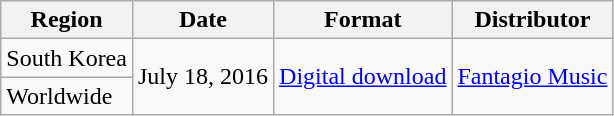<table class="wikitable">
<tr>
<th>Region</th>
<th>Date</th>
<th>Format</th>
<th>Distributor</th>
</tr>
<tr>
<td>South Korea</td>
<td rowspan="2">July 18, 2016</td>
<td rowspan="2"><a href='#'>Digital download</a></td>
<td rowspan="2"><a href='#'>Fantagio Music</a></td>
</tr>
<tr>
<td>Worldwide</td>
</tr>
</table>
